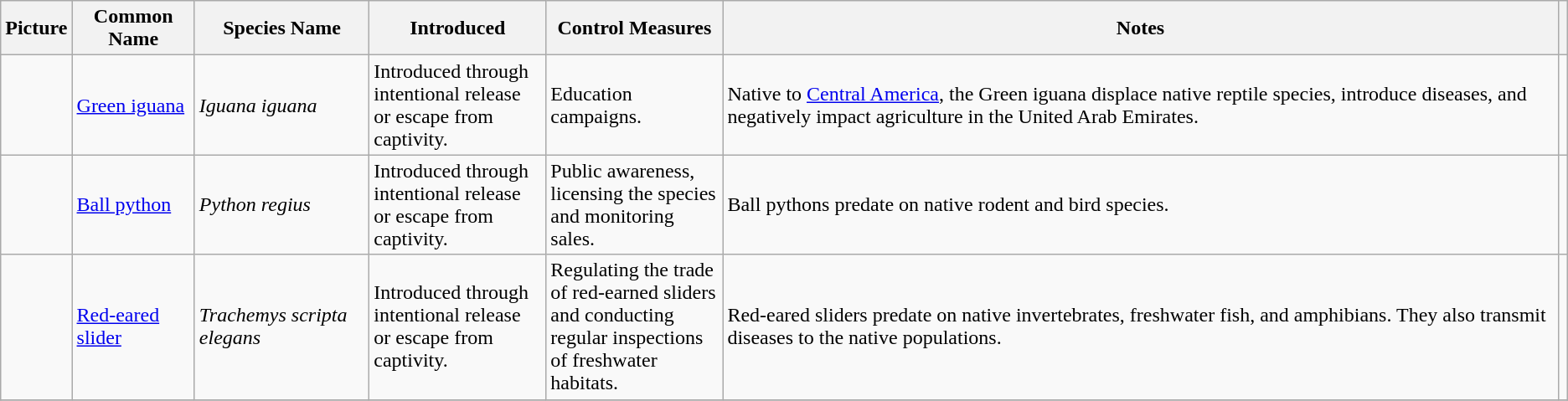<table class="wikitable sortable">
<tr>
<th>Picture</th>
<th>Common Name</th>
<th>Species Name</th>
<th style="width:100pt;">Introduced</th>
<th style="width:100pt;">Control Measures</th>
<th>Notes</th>
<th></th>
</tr>
<tr>
<td></td>
<td><a href='#'>Green iguana</a></td>
<td><em>Iguana iguana</em></td>
<td>Introduced through intentional release or escape from captivity.</td>
<td>Education campaigns.</td>
<td>Native to <a href='#'>Central America</a>, the Green iguana displace native reptile species, introduce diseases, and negatively impact agriculture in the United Arab Emirates.</td>
<td></td>
</tr>
<tr>
<td></td>
<td><a href='#'>Ball python</a></td>
<td><em>Python regius</em></td>
<td>Introduced through intentional release or escape from captivity.</td>
<td>Public awareness, licensing the species and monitoring sales.</td>
<td>Ball pythons predate on native rodent and bird species.</td>
<td></td>
</tr>
<tr>
<td></td>
<td><a href='#'>Red-eared slider</a></td>
<td><em>Trachemys scripta elegans</em></td>
<td>Introduced through intentional release or escape from captivity.</td>
<td>Regulating the trade of red-earned sliders and conducting regular inspections of freshwater habitats.</td>
<td>Red-eared sliders predate on native invertebrates, freshwater fish, and amphibians. They also transmit diseases to the native populations.</td>
<td></td>
</tr>
<tr>
</tr>
</table>
